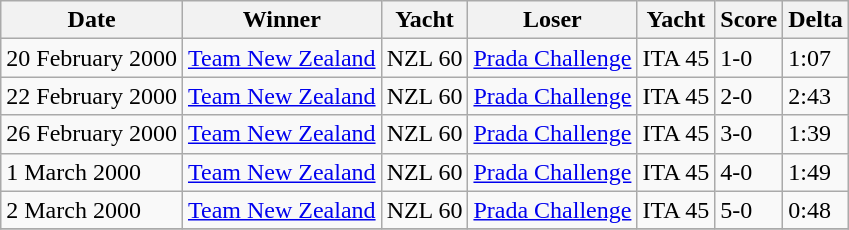<table class="wikitable">
<tr>
<th>Date</th>
<th>Winner</th>
<th>Yacht</th>
<th>Loser</th>
<th>Yacht</th>
<th>Score</th>
<th>Delta</th>
</tr>
<tr>
<td>20 February 2000</td>
<td><a href='#'>Team New Zealand</a></td>
<td>NZL 60</td>
<td><a href='#'>Prada Challenge</a></td>
<td>ITA 45</td>
<td>1-0</td>
<td>1:07</td>
</tr>
<tr>
<td>22 February 2000</td>
<td><a href='#'>Team New Zealand</a></td>
<td>NZL 60</td>
<td><a href='#'>Prada Challenge</a></td>
<td>ITA 45</td>
<td>2-0</td>
<td>2:43</td>
</tr>
<tr>
<td>26 February 2000</td>
<td><a href='#'>Team New Zealand</a></td>
<td>NZL 60</td>
<td><a href='#'>Prada Challenge</a></td>
<td>ITA 45</td>
<td>3-0</td>
<td>1:39</td>
</tr>
<tr>
<td>1 March 2000</td>
<td><a href='#'>Team New Zealand</a></td>
<td>NZL 60</td>
<td><a href='#'>Prada Challenge</a></td>
<td>ITA 45</td>
<td>4-0</td>
<td>1:49</td>
</tr>
<tr>
<td>2 March 2000</td>
<td><a href='#'>Team New Zealand</a></td>
<td>NZL 60</td>
<td><a href='#'>Prada Challenge</a></td>
<td>ITA 45</td>
<td>5-0</td>
<td>0:48</td>
</tr>
<tr>
</tr>
</table>
